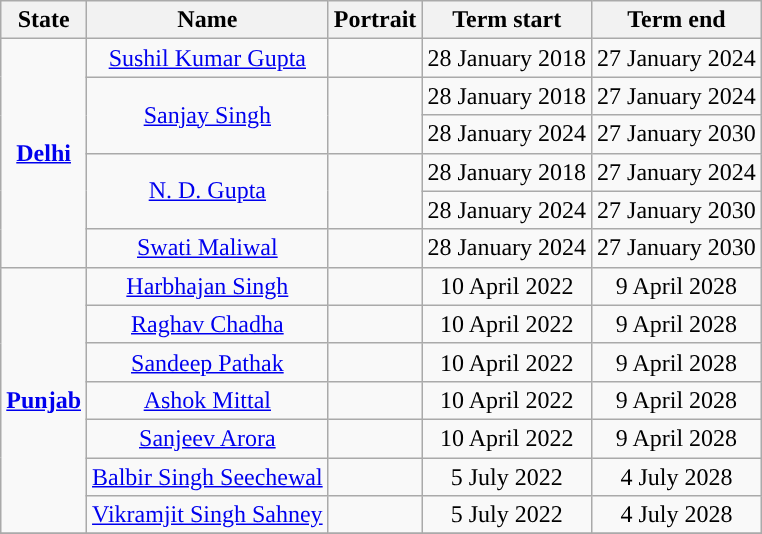<table class="wikitable sortable" style="text-align:center;">
<tr>
<th Style="background-color:">State</th>
<th Style="background-color:">Name</th>
<th style="background-color:">Portrait</th>
<th style="background-color:">Term start</th>
<th Style="background-color:">Term end</th>
</tr>
<tr>
<td rowspan="6"><strong><a href='#'>Delhi</a></strong></td>
<td><a href='#'>Sushil Kumar Gupta</a></td>
<td></td>
<td>28 January 2018</td>
<td>27 January 2024</td>
</tr>
<tr>
<td rowspan="2"><a href='#'>Sanjay Singh</a></td>
<td rowspan="2"></td>
<td>28 January 2018</td>
<td>27 January 2024</td>
</tr>
<tr>
<td>28 January 2024</td>
<td>27 January 2030</td>
</tr>
<tr>
<td rowspan="2"><a href='#'>N. D. Gupta</a></td>
<td rowspan="2"></td>
<td>28 January 2018</td>
<td>27 January 2024</td>
</tr>
<tr>
<td>28 January 2024</td>
<td>27 January 2030</td>
</tr>
<tr>
<td><a href='#'>Swati Maliwal</a></td>
<td></td>
<td>28 January 2024</td>
<td>27 January 2030</td>
</tr>
<tr>
<td rowspan="7"><strong><a href='#'>Punjab</a></strong></td>
<td><a href='#'>Harbhajan Singh</a></td>
<td></td>
<td>10 April 2022</td>
<td>9 April 2028</td>
</tr>
<tr>
<td><a href='#'>Raghav Chadha</a></td>
<td></td>
<td>10 April 2022</td>
<td>9 April 2028</td>
</tr>
<tr>
<td><a href='#'>Sandeep Pathak</a></td>
<td></td>
<td>10 April 2022</td>
<td>9 April 2028</td>
</tr>
<tr>
<td><a href='#'>Ashok Mittal</a></td>
<td></td>
<td>10 April 2022</td>
<td>9 April 2028</td>
</tr>
<tr>
<td><a href='#'>Sanjeev Arora</a></td>
<td></td>
<td>10 April 2022</td>
<td>9 April 2028</td>
</tr>
<tr>
<td><a href='#'>Balbir Singh Seechewal</a></td>
<td></td>
<td>5 July 2022</td>
<td>4 July 2028</td>
</tr>
<tr>
<td><a href='#'>Vikramjit Singh Sahney</a></td>
<td></td>
<td>5 July 2022</td>
<td>4 July 2028</td>
</tr>
<tr>
</tr>
</table>
